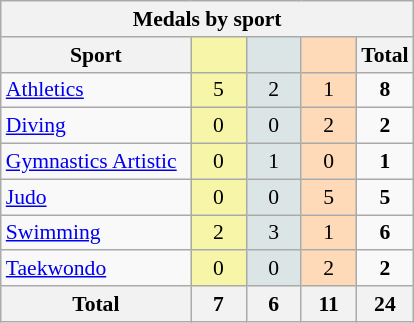<table class="wikitable" style="font-size:90%; text-align:center;">
<tr>
<th colspan=5>Medals by sport</th>
</tr>
<tr>
<th width=120>Sport</th>
<th scope="col" width=30 style="background:#F7F6A8;"></th>
<th scope="col" width=30 style="background:#DCE5E5;"></th>
<th scope="col" width=30 style="background:#FFDAB9;"></th>
<th width=30>Total</th>
</tr>
<tr>
<td align=left><a href='#'>Athletics</a></td>
<td style="background:#F7F6A8;">5</td>
<td style="background:#DCE5E5;">2</td>
<td style="background:#FFDAB9;">1</td>
<td><strong>8</strong></td>
</tr>
<tr>
<td align=left><a href='#'>Diving</a></td>
<td style="background:#F7F6A8;">0</td>
<td style="background:#DCE5E5;">0</td>
<td style="background:#FFDAB9;">2</td>
<td><strong>2</strong></td>
</tr>
<tr>
<td align=left><a href='#'>Gymnastics Artistic</a></td>
<td style="background:#F7F6A8;">0</td>
<td style="background:#DCE5E5;">1</td>
<td style="background:#FFDAB9;">0</td>
<td><strong>1</strong></td>
</tr>
<tr>
<td align=left><a href='#'>Judo</a></td>
<td style="background:#F7F6A8;">0</td>
<td style="background:#DCE5E5;">0</td>
<td style="background:#FFDAB9;">5</td>
<td><strong>5</strong></td>
</tr>
<tr>
<td align=left><a href='#'>Swimming</a></td>
<td style="background:#F7F6A8;">2</td>
<td style="background:#DCE5E5;">3</td>
<td style="background:#FFDAB9;">1</td>
<td><strong>6</strong></td>
</tr>
<tr>
<td align=left><a href='#'>Taekwondo</a></td>
<td style="background:#F7F6A8;">0</td>
<td style="background:#DCE5E5;">0</td>
<td style="background:#FFDAB9;">2</td>
<td><strong>2</strong></td>
</tr>
<tr class="sortbottom">
<th>Total</th>
<th>7</th>
<th>6</th>
<th>11</th>
<th>24</th>
</tr>
</table>
